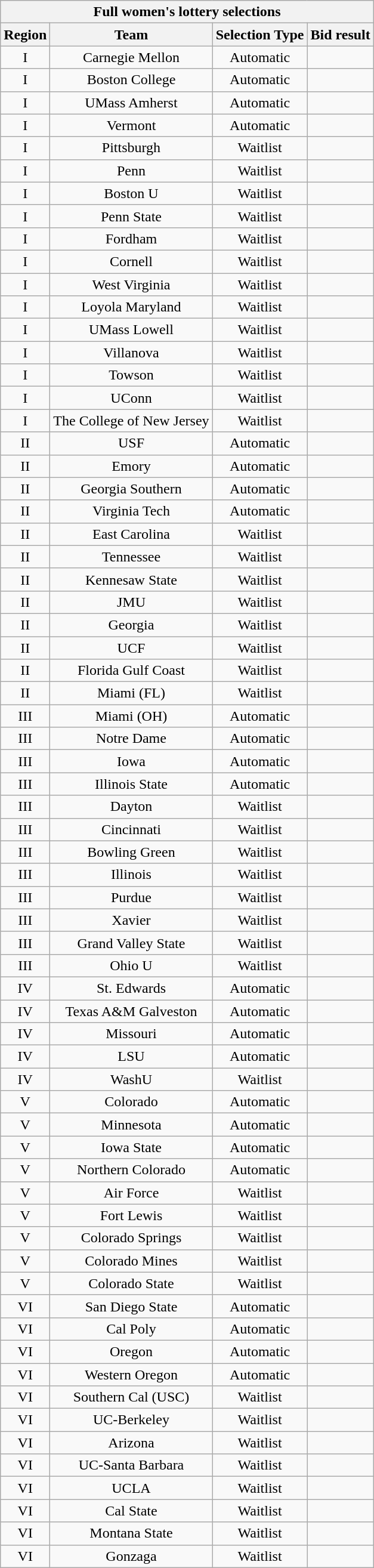<table class="wikitable sortable mw-collapsible mw-collapsed" style="text-align:center">
<tr>
<th colspan="4">Full women's lottery selections</th>
</tr>
<tr>
<th>Region</th>
<th>Team</th>
<th>Selection Type</th>
<th>Bid result</th>
</tr>
<tr>
<td>I</td>
<td>Carnegie Mellon</td>
<td>Automatic</td>
<td></td>
</tr>
<tr>
<td>I</td>
<td>Boston College</td>
<td>Automatic</td>
<td></td>
</tr>
<tr>
<td>I</td>
<td>UMass Amherst</td>
<td>Automatic</td>
<td></td>
</tr>
<tr>
<td>I</td>
<td>Vermont</td>
<td>Automatic</td>
<td></td>
</tr>
<tr>
<td>I</td>
<td>Pittsburgh</td>
<td>Waitlist</td>
<td></td>
</tr>
<tr>
<td>I</td>
<td>Penn</td>
<td>Waitlist</td>
<td></td>
</tr>
<tr>
<td>I</td>
<td>Boston U</td>
<td>Waitlist</td>
<td></td>
</tr>
<tr>
<td>I</td>
<td>Penn State</td>
<td>Waitlist</td>
<td></td>
</tr>
<tr>
<td>I</td>
<td>Fordham</td>
<td>Waitlist</td>
<td></td>
</tr>
<tr>
<td>I</td>
<td>Cornell</td>
<td>Waitlist</td>
<td></td>
</tr>
<tr>
<td>I</td>
<td>West Virginia</td>
<td>Waitlist</td>
<td></td>
</tr>
<tr>
<td>I</td>
<td>Loyola Maryland</td>
<td>Waitlist</td>
<td></td>
</tr>
<tr>
<td>I</td>
<td>UMass Lowell</td>
<td>Waitlist</td>
<td></td>
</tr>
<tr>
<td>I</td>
<td>Villanova</td>
<td>Waitlist</td>
<td></td>
</tr>
<tr>
<td>I</td>
<td>Towson</td>
<td>Waitlist</td>
<td></td>
</tr>
<tr>
<td>I</td>
<td>UConn</td>
<td>Waitlist</td>
<td></td>
</tr>
<tr>
<td>I</td>
<td>The College of New Jersey</td>
<td>Waitlist</td>
<td></td>
</tr>
<tr>
<td>II</td>
<td>USF</td>
<td>Automatic</td>
<td></td>
</tr>
<tr>
<td>II</td>
<td>Emory</td>
<td>Automatic</td>
<td></td>
</tr>
<tr>
<td>II</td>
<td>Georgia Southern</td>
<td>Automatic</td>
<td></td>
</tr>
<tr>
<td>II</td>
<td>Virginia Tech</td>
<td>Automatic</td>
<td></td>
</tr>
<tr>
<td>II</td>
<td>East Carolina</td>
<td>Waitlist</td>
<td></td>
</tr>
<tr>
<td>II</td>
<td>Tennessee</td>
<td>Waitlist</td>
<td></td>
</tr>
<tr>
<td>II</td>
<td>Kennesaw State</td>
<td>Waitlist</td>
<td></td>
</tr>
<tr>
<td>II</td>
<td>JMU</td>
<td>Waitlist</td>
<td></td>
</tr>
<tr>
<td>II</td>
<td>Georgia</td>
<td>Waitlist</td>
<td></td>
</tr>
<tr>
<td>II</td>
<td>UCF</td>
<td>Waitlist</td>
<td></td>
</tr>
<tr>
<td>II</td>
<td>Florida Gulf Coast</td>
<td>Waitlist</td>
<td></td>
</tr>
<tr>
<td>II</td>
<td>Miami (FL)</td>
<td>Waitlist</td>
<td></td>
</tr>
<tr>
<td>III</td>
<td>Miami (OH)</td>
<td>Automatic</td>
<td></td>
</tr>
<tr>
<td>III</td>
<td>Notre Dame</td>
<td>Automatic</td>
<td></td>
</tr>
<tr>
<td>III</td>
<td>Iowa</td>
<td>Automatic</td>
<td></td>
</tr>
<tr>
<td>III</td>
<td>Illinois State</td>
<td>Automatic</td>
<td></td>
</tr>
<tr>
<td>III</td>
<td>Dayton</td>
<td>Waitlist</td>
<td></td>
</tr>
<tr>
<td>III</td>
<td>Cincinnati</td>
<td>Waitlist</td>
<td></td>
</tr>
<tr>
<td>III</td>
<td>Bowling Green</td>
<td>Waitlist</td>
<td></td>
</tr>
<tr>
<td>III</td>
<td>Illinois</td>
<td>Waitlist</td>
<td></td>
</tr>
<tr>
<td>III</td>
<td>Purdue</td>
<td>Waitlist</td>
<td></td>
</tr>
<tr>
<td>III</td>
<td>Xavier</td>
<td>Waitlist</td>
<td></td>
</tr>
<tr>
<td>III</td>
<td>Grand Valley State</td>
<td>Waitlist</td>
<td></td>
</tr>
<tr>
<td>III</td>
<td>Ohio U</td>
<td>Waitlist</td>
<td></td>
</tr>
<tr>
<td>IV</td>
<td>St. Edwards</td>
<td>Automatic</td>
<td></td>
</tr>
<tr>
<td>IV</td>
<td>Texas A&M Galveston</td>
<td>Automatic</td>
<td></td>
</tr>
<tr>
<td>IV</td>
<td>Missouri</td>
<td>Automatic</td>
<td></td>
</tr>
<tr>
<td>IV</td>
<td>LSU</td>
<td>Automatic</td>
<td></td>
</tr>
<tr>
<td>IV</td>
<td>WashU</td>
<td>Waitlist</td>
<td></td>
</tr>
<tr>
<td>V</td>
<td>Colorado</td>
<td>Automatic</td>
<td></td>
</tr>
<tr>
<td>V</td>
<td>Minnesota</td>
<td>Automatic</td>
<td></td>
</tr>
<tr>
<td>V</td>
<td>Iowa State</td>
<td>Automatic</td>
<td></td>
</tr>
<tr>
<td>V</td>
<td>Northern Colorado</td>
<td>Automatic</td>
<td></td>
</tr>
<tr>
<td>V</td>
<td>Air Force</td>
<td>Waitlist</td>
<td></td>
</tr>
<tr>
<td>V</td>
<td>Fort Lewis</td>
<td>Waitlist</td>
<td></td>
</tr>
<tr>
<td>V</td>
<td>Colorado Springs</td>
<td>Waitlist</td>
<td></td>
</tr>
<tr>
<td>V</td>
<td>Colorado Mines</td>
<td>Waitlist</td>
<td></td>
</tr>
<tr>
<td>V</td>
<td>Colorado State</td>
<td>Waitlist</td>
<td></td>
</tr>
<tr>
<td>VI</td>
<td>San Diego State</td>
<td>Automatic</td>
<td></td>
</tr>
<tr>
<td>VI</td>
<td>Cal Poly</td>
<td>Automatic</td>
<td></td>
</tr>
<tr>
<td>VI</td>
<td>Oregon</td>
<td>Automatic</td>
<td></td>
</tr>
<tr>
<td>VI</td>
<td>Western Oregon</td>
<td>Automatic</td>
<td></td>
</tr>
<tr>
<td>VI</td>
<td>Southern Cal (USC)</td>
<td>Waitlist</td>
<td></td>
</tr>
<tr>
<td>VI</td>
<td>UC-Berkeley</td>
<td>Waitlist</td>
<td></td>
</tr>
<tr>
<td>VI</td>
<td>Arizona</td>
<td>Waitlist</td>
<td></td>
</tr>
<tr>
<td>VI</td>
<td>UC-Santa Barbara</td>
<td>Waitlist</td>
<td></td>
</tr>
<tr>
<td>VI</td>
<td>UCLA</td>
<td>Waitlist</td>
<td></td>
</tr>
<tr>
<td>VI</td>
<td>Cal State</td>
<td>Waitlist</td>
<td></td>
</tr>
<tr>
<td>VI</td>
<td>Montana State</td>
<td>Waitlist</td>
<td></td>
</tr>
<tr>
<td>VI</td>
<td>Gonzaga</td>
<td>Waitlist</td>
<td></td>
</tr>
</table>
